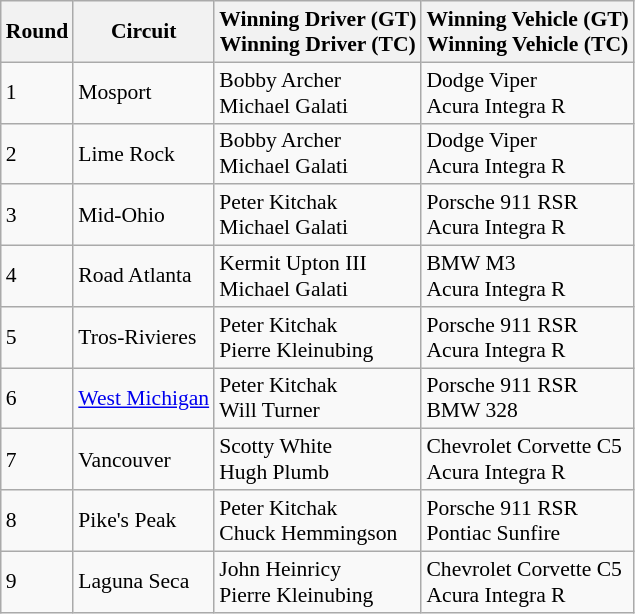<table class="wikitable" style="font-size: 90%;">
<tr>
<th>Round</th>
<th>Circuit</th>
<th>Winning Driver (GT)<br>Winning Driver (TC)</th>
<th>Winning Vehicle (GT)<br>Winning Vehicle (TC)</th>
</tr>
<tr>
<td>1</td>
<td>Mosport</td>
<td>Bobby Archer<br>Michael Galati</td>
<td>Dodge Viper<br>Acura Integra R</td>
</tr>
<tr>
<td>2</td>
<td>Lime Rock</td>
<td>Bobby Archer<br>Michael Galati</td>
<td>Dodge Viper<br>Acura Integra R</td>
</tr>
<tr>
<td>3</td>
<td>Mid-Ohio</td>
<td>Peter Kitchak<br>Michael Galati</td>
<td>Porsche 911 RSR<br>Acura Integra R</td>
</tr>
<tr>
<td>4</td>
<td>Road Atlanta</td>
<td>Kermit Upton III<br>Michael Galati</td>
<td>BMW M3<br>Acura Integra R</td>
</tr>
<tr>
<td>5</td>
<td>Tros-Rivieres</td>
<td> Peter Kitchak<br>Pierre Kleinubing</td>
<td>Porsche 911 RSR<br>Acura Integra R</td>
</tr>
<tr>
<td>6</td>
<td><a href='#'>West Michigan</a></td>
<td> Peter Kitchak<br>Will Turner</td>
<td>Porsche 911 RSR<br>BMW 328</td>
</tr>
<tr>
<td>7</td>
<td>Vancouver</td>
<td>Scotty White<br>Hugh Plumb</td>
<td>Chevrolet Corvette C5<br>Acura Integra R</td>
</tr>
<tr>
<td>8</td>
<td>Pike's Peak</td>
<td> Peter Kitchak<br>Chuck Hemmingson</td>
<td>Porsche 911 RSR<br>Pontiac Sunfire</td>
</tr>
<tr>
<td>9</td>
<td>Laguna Seca</td>
<td>John Heinricy<br>Pierre Kleinubing</td>
<td>Chevrolet Corvette C5<br>Acura Integra R</td>
</tr>
</table>
